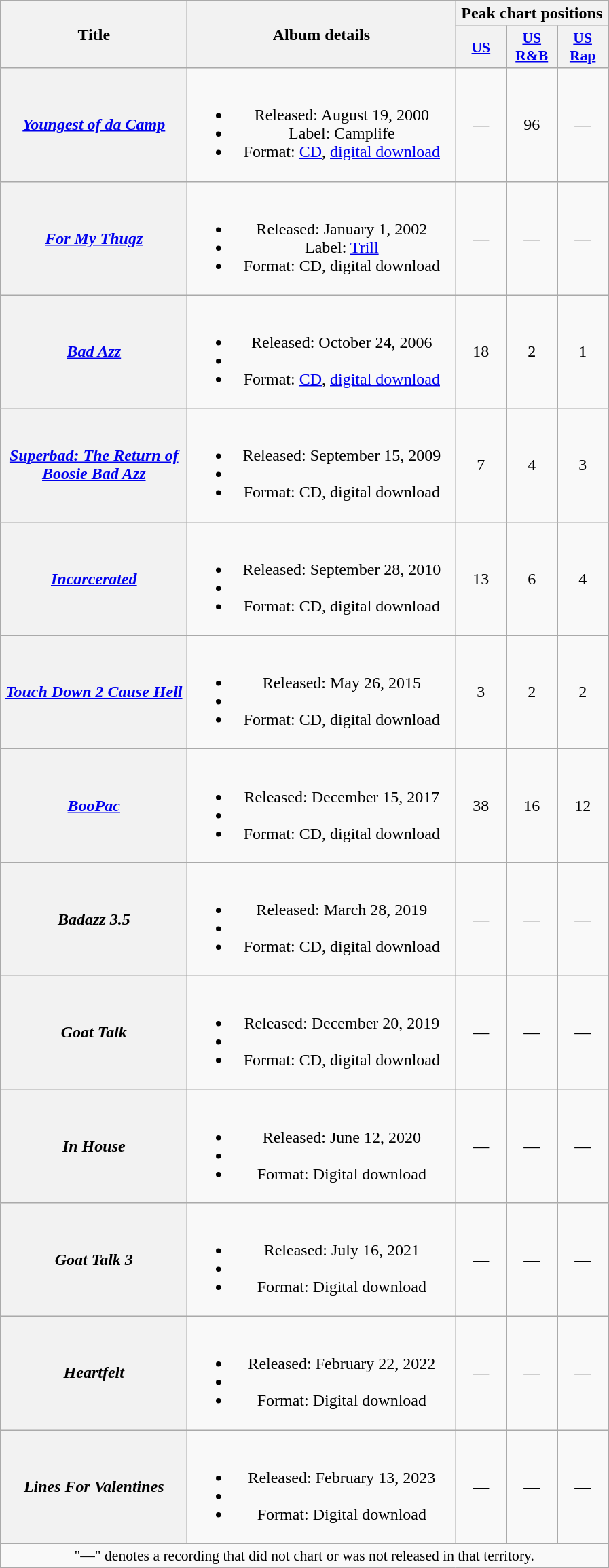<table class="wikitable plainrowheaders" style="text-align:center;">
<tr>
<th rowspan="2" style="width:11em;">Title</th>
<th rowspan="2" style="width:16em;">Album details</th>
<th colspan="3">Peak chart positions</th>
</tr>
<tr>
<th style="width:3em;font-size:90%;"><a href='#'>US</a><br></th>
<th style="width:3em;font-size:90%;"><a href='#'>US<br>R&B</a><br></th>
<th style="width:3em;font-size:90%;"><a href='#'>US<br>Rap</a><br></th>
</tr>
<tr>
<th scope="row"><em><a href='#'>Youngest of da Camp</a></em></th>
<td><br><ul><li>Released: August 19, 2000</li><li>Label: Camplife</li><li>Format: <a href='#'>CD</a>, <a href='#'>digital download</a></li></ul></td>
<td>—</td>
<td>96</td>
<td>—</td>
</tr>
<tr>
<th scope="row"><em><a href='#'>For My Thugz</a></em></th>
<td><br><ul><li>Released: January 1, 2002</li><li>Label: <a href='#'>Trill</a></li><li>Format: CD, digital download</li></ul></td>
<td>—</td>
<td>—</td>
<td>—</td>
</tr>
<tr>
<th scope="row"><em><a href='#'>Bad Azz</a></em></th>
<td><br><ul><li>Released: October 24, 2006</li><li></li><li>Format: <a href='#'>CD</a>, <a href='#'>digital download</a></li></ul></td>
<td>18</td>
<td>2</td>
<td>1</td>
</tr>
<tr>
<th scope="row"><em><a href='#'>Superbad: The Return of Boosie Bad Azz</a></em></th>
<td><br><ul><li>Released: September 15, 2009</li><li></li><li>Format: CD, digital download</li></ul></td>
<td>7</td>
<td>4</td>
<td>3</td>
</tr>
<tr>
<th scope="row"><em><a href='#'>Incarcerated</a></em></th>
<td><br><ul><li>Released: September 28, 2010</li><li></li><li>Format: CD, digital download</li></ul></td>
<td>13</td>
<td>6</td>
<td>4</td>
</tr>
<tr>
<th scope="row"><em><a href='#'>Touch Down 2 Cause Hell</a></em></th>
<td><br><ul><li>Released: May 26, 2015</li><li></li><li>Format: CD, digital download</li></ul></td>
<td>3</td>
<td>2</td>
<td>2</td>
</tr>
<tr>
<th scope="row"><em><a href='#'>BooPac</a></em></th>
<td><br><ul><li>Released: December 15, 2017</li><li></li><li>Format: CD, digital download</li></ul></td>
<td>38</td>
<td>16</td>
<td>12</td>
</tr>
<tr>
<th scope="row"><em>Badazz 3.5</em></th>
<td><br><ul><li>Released: March 28, 2019</li><li></li><li>Format: CD, digital download</li></ul></td>
<td>—</td>
<td>—</td>
<td>—</td>
</tr>
<tr>
<th scope="row"><em>Goat Talk</em></th>
<td><br><ul><li>Released: December 20, 2019</li><li></li><li>Format: CD, digital download</li></ul></td>
<td>—</td>
<td>—</td>
<td>—</td>
</tr>
<tr>
<th scope="row"><em>In House</em></th>
<td><br><ul><li>Released: June 12, 2020</li><li></li><li>Format: Digital download</li></ul></td>
<td>—</td>
<td>—</td>
<td>—</td>
</tr>
<tr>
<th scope="row"><em>Goat Talk 3</em></th>
<td><br><ul><li>Released: July 16, 2021</li><li></li><li>Format: Digital download</li></ul></td>
<td>—</td>
<td>—</td>
<td>—</td>
</tr>
<tr>
<th scope="row"><em>Heartfelt</em></th>
<td><br><ul><li>Released: February 22, 2022</li><li></li><li>Format: Digital download</li></ul></td>
<td>—</td>
<td>—</td>
<td>—</td>
</tr>
<tr>
<th scope="row"><em>Lines For Valentines</em></th>
<td><br><ul><li>Released: February 13, 2023</li><li></li><li>Format: Digital download</li></ul></td>
<td>—</td>
<td>—</td>
<td>—</td>
</tr>
<tr>
<td colspan="13" style="font-size:90%">"—" denotes a recording that did not chart or was not released in that territory.</td>
</tr>
</table>
